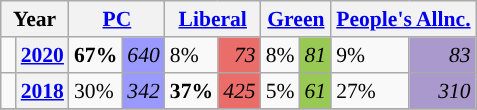<table class="wikitable" style="float:right; width:400; font-size:90%; margin-left:1em;">
<tr>
<th colspan="2" scope="col">Year</th>
<th colspan="2" scope="col"><a href='#'>PC</a></th>
<th colspan="2" scope="col"><a href='#'>Liberal</a></th>
<th colspan="2" scope="col"><a href='#'>Green</a></th>
<th colspan="2" scope="col"><a href='#'>People's Allnc.</a></th>
</tr>
<tr>
<td style="width: 0.25em; background-color: "></td>
<th><a href='#'>2020</a></th>
<td><strong>67%</strong></td>
<td style="text-align:right; background:#9999FF;"><em>640</em></td>
<td>8%</td>
<td style="text-align:right; background:#EA6D6A;"><em>73</em></td>
<td>8%</td>
<td style="text-align:right; background:#99C955;"><em>81</em></td>
<td>9%</td>
<td style="text-align:right; background:#AA99CC;"><em>83</em></td>
</tr>
<tr>
<td style="width: 0.25em; background-color: "></td>
<th><a href='#'>2018</a></th>
<td>30%</td>
<td style="text-align:right; background:#9999FF;"><em>342</em></td>
<td><strong>37%</strong></td>
<td style="text-align:right; background:#EA6D6A;"><em>425</em></td>
<td>5%</td>
<td style="text-align:right; background:#99C955;"><em>61</em></td>
<td>27%</td>
<td style="text-align:right; background:#AA99CC;"><em>310</em></td>
</tr>
<tr>
</tr>
</table>
